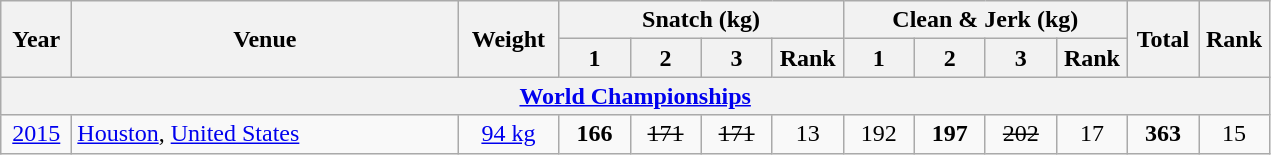<table class = "wikitable" style="text-align:center;">
<tr>
<th rowspan=2 width=40>Year</th>
<th rowspan=2 width=250>Venue</th>
<th rowspan=2 width=60>Weight</th>
<th colspan=4>Snatch (kg)</th>
<th colspan=4>Clean & Jerk (kg)</th>
<th rowspan=2 width=40>Total</th>
<th rowspan=2 width=40>Rank</th>
</tr>
<tr>
<th width=40>1</th>
<th width=40>2</th>
<th width=40>3</th>
<th width=40>Rank</th>
<th width=40>1</th>
<th width=40>2</th>
<th width=40>3</th>
<th width=40>Rank</th>
</tr>
<tr>
<th colspan=13><a href='#'>World Championships</a></th>
</tr>
<tr>
<td><a href='#'>2015</a></td>
<td align=left> <a href='#'>Houston</a>, <a href='#'>United States</a></td>
<td><a href='#'>94 kg</a></td>
<td><strong>166</strong></td>
<td><s>171</s></td>
<td><s>171</s></td>
<td>13</td>
<td>192</td>
<td><strong>197</strong></td>
<td><s>202</s></td>
<td>17</td>
<td><strong>363</strong></td>
<td>15</td>
</tr>
</table>
